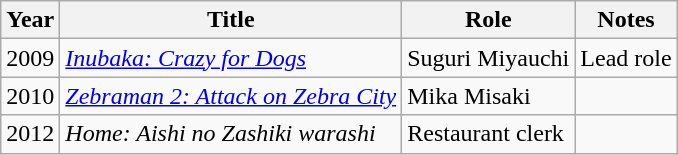<table class="wikitable">
<tr>
<th>Year</th>
<th>Title</th>
<th>Role</th>
<th>Notes</th>
</tr>
<tr>
<td>2009</td>
<td><em><a href='#'>Inubaka: Crazy for Dogs</a></em></td>
<td>Suguri Miyauchi</td>
<td>Lead role</td>
</tr>
<tr>
<td>2010</td>
<td><em><a href='#'>Zebraman 2: Attack on Zebra City</a></em></td>
<td>Mika Misaki</td>
<td></td>
</tr>
<tr>
<td>2012</td>
<td><em>Home: Aishi no Zashiki warashi</em></td>
<td>Restaurant clerk</td>
<td></td>
</tr>
</table>
